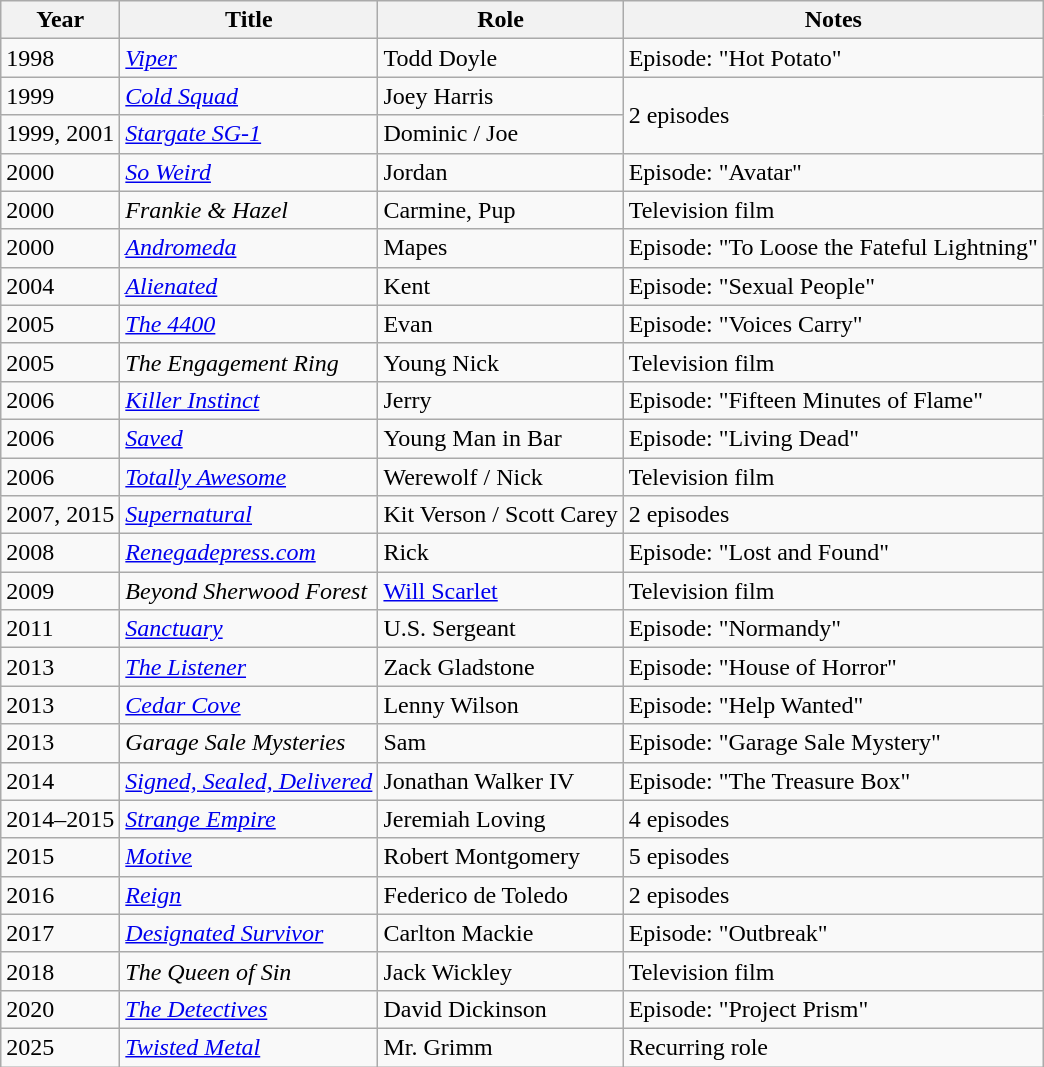<table class="wikitable sortable">
<tr>
<th>Year</th>
<th>Title</th>
<th>Role</th>
<th class="unsortable">Notes</th>
</tr>
<tr>
<td>1998</td>
<td><a href='#'><em>Viper</em></a></td>
<td>Todd Doyle</td>
<td>Episode: "Hot Potato"</td>
</tr>
<tr>
<td>1999</td>
<td><em><a href='#'>Cold Squad</a></em></td>
<td>Joey Harris</td>
<td rowspan="2">2 episodes</td>
</tr>
<tr>
<td>1999, 2001</td>
<td><em><a href='#'>Stargate SG-1</a></em></td>
<td>Dominic / Joe</td>
</tr>
<tr>
<td>2000</td>
<td><em><a href='#'>So Weird</a></em></td>
<td>Jordan</td>
<td>Episode: "Avatar"</td>
</tr>
<tr>
<td>2000</td>
<td><em>Frankie & Hazel</em></td>
<td>Carmine, Pup</td>
<td>Television film</td>
</tr>
<tr>
<td>2000</td>
<td><a href='#'><em>Andromeda</em></a></td>
<td>Mapes</td>
<td>Episode: "To Loose the Fateful Lightning"</td>
</tr>
<tr>
<td>2004</td>
<td><a href='#'><em>Alienated</em></a></td>
<td>Kent</td>
<td>Episode: "Sexual People"</td>
</tr>
<tr>
<td>2005</td>
<td data-sort-value="4400, The"><em><a href='#'>The 4400</a></em></td>
<td>Evan</td>
<td>Episode: "Voices Carry"</td>
</tr>
<tr>
<td>2005</td>
<td data-sort-value="Engagement Ring, The"><em>The Engagement Ring</em></td>
<td>Young Nick</td>
<td>Television film</td>
</tr>
<tr>
<td>2006</td>
<td><a href='#'><em>Killer Instinct</em></a></td>
<td>Jerry</td>
<td>Episode: "Fifteen Minutes of Flame"</td>
</tr>
<tr>
<td>2006</td>
<td><a href='#'><em>Saved</em></a></td>
<td>Young Man in Bar</td>
<td>Episode: "Living Dead"</td>
</tr>
<tr>
<td>2006</td>
<td><em><a href='#'>Totally Awesome</a></em></td>
<td>Werewolf / Nick</td>
<td>Television film</td>
</tr>
<tr>
<td>2007, 2015</td>
<td><a href='#'><em>Supernatural</em></a></td>
<td>Kit Verson / Scott Carey</td>
<td>2 episodes</td>
</tr>
<tr>
<td>2008</td>
<td><em><a href='#'>Renegadepress.com</a></em></td>
<td>Rick</td>
<td>Episode: "Lost and Found"</td>
</tr>
<tr>
<td>2009</td>
<td><em>Beyond Sherwood Forest</em></td>
<td><a href='#'>Will Scarlet</a></td>
<td>Television film</td>
</tr>
<tr>
<td>2011</td>
<td><a href='#'><em>Sanctuary</em></a></td>
<td>U.S. Sergeant</td>
<td>Episode: "Normandy"</td>
</tr>
<tr>
<td>2013</td>
<td data-sort-value="Listener, The"><a href='#'><em>The Listener</em></a></td>
<td>Zack Gladstone</td>
<td>Episode: "House of Horror"</td>
</tr>
<tr>
<td>2013</td>
<td><a href='#'><em>Cedar Cove</em></a></td>
<td>Lenny Wilson</td>
<td>Episode: "Help Wanted"</td>
</tr>
<tr>
<td>2013</td>
<td><em>Garage Sale Mysteries</em></td>
<td>Sam</td>
<td>Episode: "Garage Sale Mystery"</td>
</tr>
<tr>
<td>2014</td>
<td><a href='#'><em>Signed, Sealed, Delivered</em></a></td>
<td>Jonathan Walker IV</td>
<td>Episode: "The Treasure Box"</td>
</tr>
<tr>
<td>2014–2015</td>
<td><em><a href='#'>Strange Empire</a></em></td>
<td>Jeremiah Loving</td>
<td>4 episodes</td>
</tr>
<tr>
<td>2015</td>
<td><a href='#'><em>Motive</em></a></td>
<td>Robert Montgomery</td>
<td>5 episodes</td>
</tr>
<tr>
<td>2016</td>
<td><a href='#'><em>Reign</em></a></td>
<td>Federico de Toledo</td>
<td>2 episodes</td>
</tr>
<tr>
<td>2017</td>
<td><a href='#'><em>Designated Survivor</em></a></td>
<td>Carlton Mackie</td>
<td>Episode: "Outbreak"</td>
</tr>
<tr>
<td>2018</td>
<td data-sort-value="Queen of Sin, The"><em>The Queen of Sin</em></td>
<td>Jack Wickley</td>
<td>Television film</td>
</tr>
<tr>
<td>2020</td>
<td data-sort-value="Detectives, The"><a href='#'><em>The Detectives</em></a></td>
<td>David Dickinson</td>
<td>Episode: "Project Prism"</td>
</tr>
<tr>
<td>2025</td>
<td><a href='#'><em>Twisted Metal</em></a></td>
<td>Mr. Grimm</td>
<td>Recurring role</td>
</tr>
</table>
